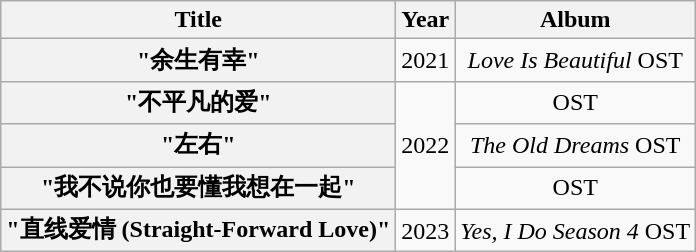<table class="wikitable plainrowheaders" style="text-align:center">
<tr>
<th scope="col">Title</th>
<th scope="col">Year</th>
<th scope="col">Album</th>
</tr>
<tr>
<th scope="row">"余生有幸"</th>
<td>2021</td>
<td><em>Love Is Beautiful</em> OST</td>
</tr>
<tr>
<th scope="row">"不平凡的爱"<br></th>
<td rowspan="3">2022</td>
<td><em></em> OST</td>
</tr>
<tr>
<th scope="row">"左右"</th>
<td><em>The Old Dreams</em> OST</td>
</tr>
<tr>
<th scope="row">"我不说你也要懂我想在一起"</th>
<td><em></em> OST</td>
</tr>
<tr>
<th scope="row">"直线爱情 (Straight-Forward Love)"<br></th>
<td>2023</td>
<td><em>Yes, I Do Season 4</em> OST</td>
</tr>
</table>
